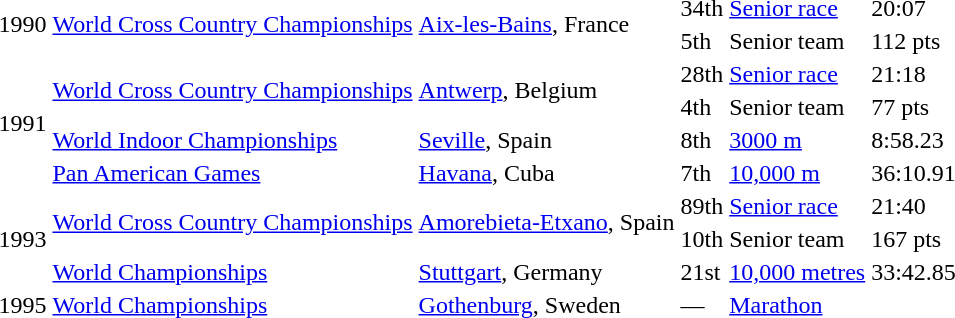<table>
<tr>
<td rowspan=2>1990</td>
<td rowspan=2><a href='#'>World Cross Country Championships</a></td>
<td rowspan=2><a href='#'>Aix-les-Bains</a>, France</td>
<td>34th</td>
<td><a href='#'>Senior race</a></td>
<td>20:07</td>
<td></td>
</tr>
<tr>
<td>5th</td>
<td>Senior team</td>
<td>112 pts</td>
<td></td>
</tr>
<tr>
<td rowspan=4>1991</td>
<td rowspan=2><a href='#'>World Cross Country Championships</a></td>
<td rowspan=2><a href='#'>Antwerp</a>, Belgium</td>
<td>28th</td>
<td><a href='#'>Senior race</a></td>
<td>21:18</td>
<td></td>
</tr>
<tr>
<td>4th</td>
<td>Senior team</td>
<td>77 pts</td>
<td></td>
</tr>
<tr>
<td><a href='#'>World Indoor Championships</a></td>
<td><a href='#'>Seville</a>, Spain</td>
<td>8th</td>
<td><a href='#'>3000 m</a></td>
<td>8:58.23</td>
<td></td>
</tr>
<tr>
<td><a href='#'>Pan American Games</a></td>
<td><a href='#'>Havana</a>, Cuba</td>
<td>7th</td>
<td><a href='#'>10,000 m</a></td>
<td>36:10.91</td>
<td></td>
</tr>
<tr>
<td rowspan=3>1993</td>
<td rowspan=2><a href='#'>World Cross Country Championships</a></td>
<td rowspan=2><a href='#'>Amorebieta-Etxano</a>, Spain</td>
<td>89th</td>
<td><a href='#'>Senior race</a></td>
<td>21:40</td>
<td></td>
</tr>
<tr>
<td>10th</td>
<td>Senior team</td>
<td>167 pts</td>
<td></td>
</tr>
<tr>
<td><a href='#'>World Championships</a></td>
<td><a href='#'>Stuttgart</a>, Germany</td>
<td>21st</td>
<td><a href='#'>10,000 metres</a></td>
<td>33:42.85</td>
<td></td>
</tr>
<tr>
<td>1995</td>
<td><a href='#'>World Championships</a></td>
<td><a href='#'>Gothenburg</a>, Sweden</td>
<td>—</td>
<td><a href='#'>Marathon</a></td>
<td></td>
<td></td>
</tr>
</table>
